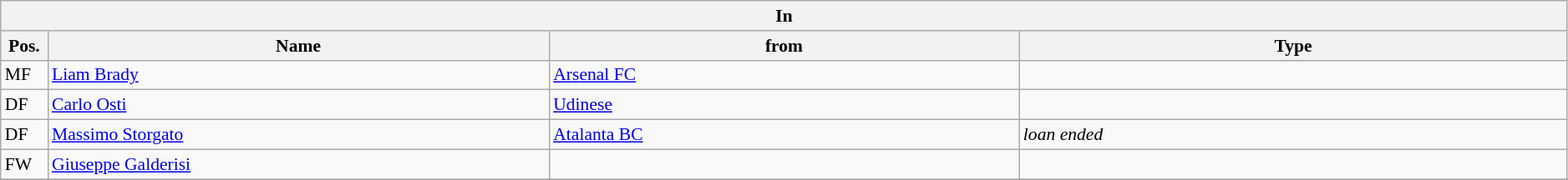<table class="wikitable" style="font-size:90%;width:99%;">
<tr>
<th colspan="4">In</th>
</tr>
<tr>
<th width=3%>Pos.</th>
<th width=32%>Name</th>
<th width=30%>from</th>
<th width=35%>Type</th>
</tr>
<tr>
<td>MF</td>
<td><a href='#'>Liam Brady</a></td>
<td><a href='#'>Arsenal FC</a></td>
<td></td>
</tr>
<tr>
<td>DF</td>
<td><a href='#'>Carlo Osti</a></td>
<td><a href='#'>Udinese</a></td>
<td></td>
</tr>
<tr>
<td>DF</td>
<td><a href='#'>Massimo Storgato</a></td>
<td><a href='#'>Atalanta BC</a></td>
<td><em>loan ended</em></td>
</tr>
<tr>
<td>FW</td>
<td><a href='#'>Giuseppe Galderisi</a></td>
<td></td>
<td></td>
</tr>
<tr>
</tr>
</table>
